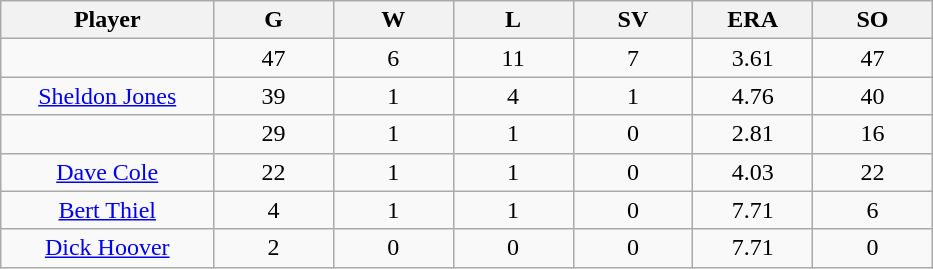<table class="wikitable sortable">
<tr>
<th bgcolor="#DDDDFF" width="16%">Player</th>
<th bgcolor="#DDDDFF" width="9%">G</th>
<th bgcolor="#DDDDFF" width="9%">W</th>
<th bgcolor="#DDDDFF" width="9%">L</th>
<th bgcolor="#DDDDFF" width="9%">SV</th>
<th bgcolor="#DDDDFF" width="9%">ERA</th>
<th bgcolor="#DDDDFF" width="9%">SO</th>
</tr>
<tr align="center">
<td></td>
<td>47</td>
<td>6</td>
<td>11</td>
<td>7</td>
<td>3.61</td>
<td>47</td>
</tr>
<tr align="center">
<td><a href='#'>Sheldon Jones</a></td>
<td>39</td>
<td>1</td>
<td>4</td>
<td>1</td>
<td>4.76</td>
<td>40</td>
</tr>
<tr align="center">
<td></td>
<td>29</td>
<td>1</td>
<td>1</td>
<td>0</td>
<td>2.81</td>
<td>16</td>
</tr>
<tr align="center">
<td><a href='#'>Dave Cole</a></td>
<td>22</td>
<td>1</td>
<td>1</td>
<td>0</td>
<td>4.03</td>
<td>22</td>
</tr>
<tr align="center">
<td><a href='#'>Bert Thiel</a></td>
<td>4</td>
<td>1</td>
<td>1</td>
<td>0</td>
<td>7.71</td>
<td>6</td>
</tr>
<tr align="center">
<td><a href='#'>Dick Hoover</a></td>
<td>2</td>
<td>0</td>
<td>0</td>
<td>0</td>
<td>7.71</td>
<td>0</td>
</tr>
</table>
